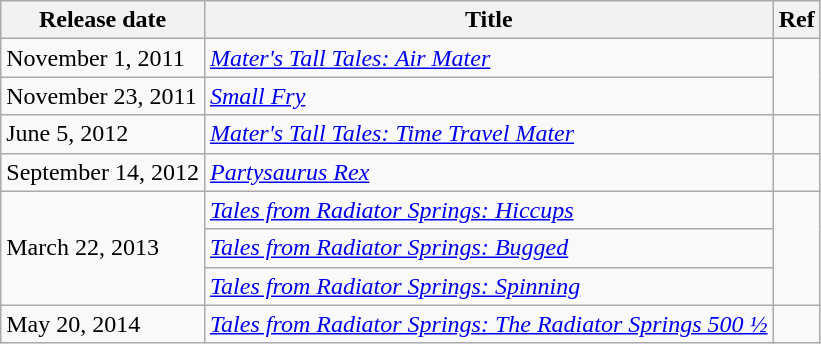<table class="wikitable sortable">
<tr>
<th>Release date</th>
<th>Title</th>
<th>Ref</th>
</tr>
<tr>
<td>November 1, 2011</td>
<td><em><a href='#'>Mater's Tall Tales: Air Mater</a></em></td>
<td rowspan="2"></td>
</tr>
<tr>
<td>November 23, 2011</td>
<td><em><a href='#'>Small Fry</a></em></td>
</tr>
<tr>
<td>June 5, 2012</td>
<td><em><a href='#'>Mater's Tall Tales: Time Travel Mater</a></em></td>
<td></td>
</tr>
<tr>
<td>September 14, 2012</td>
<td><em><a href='#'>Partysaurus Rex</a></em></td>
<td></td>
</tr>
<tr>
<td rowspan="3">March 22, 2013</td>
<td><em><a href='#'>Tales from Radiator Springs: Hiccups</a></em></td>
<td rowspan="3"></td>
</tr>
<tr>
<td><em><a href='#'>Tales from Radiator Springs: Bugged</a></em></td>
</tr>
<tr>
<td><em><a href='#'>Tales from Radiator Springs: Spinning</a></em></td>
</tr>
<tr>
<td>May 20, 2014</td>
<td><em><a href='#'>Tales from Radiator Springs: The Radiator Springs 500 ½</a></em></td>
<td></td>
</tr>
</table>
